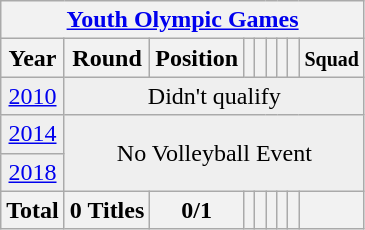<table class="wikitable" style="text-align: center;">
<tr>
<th colspan=9><a href='#'>Youth Olympic Games</a></th>
</tr>
<tr>
<th>Year</th>
<th>Round</th>
<th>Position</th>
<th></th>
<th></th>
<th></th>
<th></th>
<th></th>
<th><small>Squad</small></th>
</tr>
<tr bgcolor="efefef">
<td> <a href='#'>2010</a></td>
<td colspan=9>Didn't qualify</td>
</tr>
<tr bgcolor="efefef">
<td> <a href='#'>2014</a></td>
<td colspan=9 rowspan=2 align=center>No Volleyball Event</td>
</tr>
<tr bgcolor="efefef">
<td> <a href='#'>2018</a></td>
</tr>
<tr>
<th>Total</th>
<th>0 Titles</th>
<th>0/1</th>
<th></th>
<th></th>
<th></th>
<th></th>
<th></th>
<th></th>
</tr>
</table>
